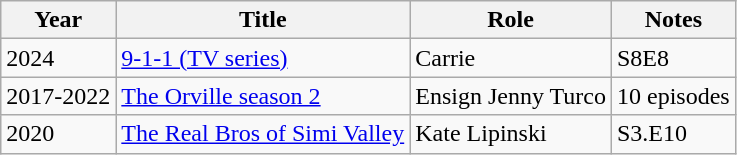<table class="wikitable">
<tr>
<th>Year</th>
<th>Title</th>
<th>Role</th>
<th>Notes</th>
</tr>
<tr>
<td>2024</td>
<td><a href='#'>9-1-1 (TV series)</a></td>
<td>Carrie</td>
<td>S8E8</td>
</tr>
<tr>
<td>2017-2022</td>
<td><a href='#'>The Orville season 2</a></td>
<td>Ensign Jenny Turco</td>
<td>10 episodes</td>
</tr>
<tr>
<td>2020</td>
<td><a href='#'>The Real Bros of Simi Valley</a></td>
<td>Kate Lipinski</td>
<td>S3.E10</td>
</tr>
</table>
